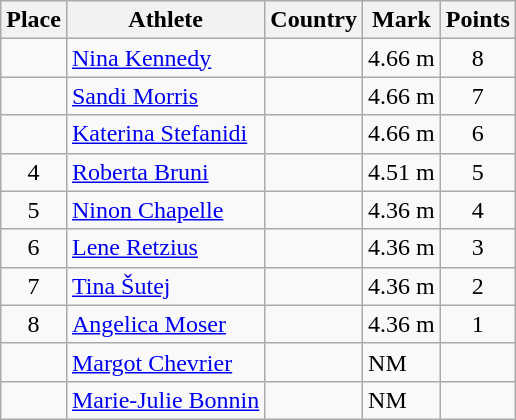<table class="wikitable">
<tr>
<th>Place</th>
<th>Athlete</th>
<th>Country</th>
<th>Mark</th>
<th>Points</th>
</tr>
<tr>
<td align=center></td>
<td><a href='#'>Nina Kennedy</a></td>
<td></td>
<td>4.66 m</td>
<td align=center>8</td>
</tr>
<tr>
<td align=center></td>
<td><a href='#'>Sandi Morris</a></td>
<td></td>
<td>4.66 m</td>
<td align=center>7</td>
</tr>
<tr>
<td align=center></td>
<td><a href='#'>Katerina Stefanidi</a></td>
<td></td>
<td>4.66 m</td>
<td align=center>6</td>
</tr>
<tr>
<td align=center>4</td>
<td><a href='#'>Roberta Bruni</a></td>
<td></td>
<td>4.51 m</td>
<td align=center>5</td>
</tr>
<tr>
<td align=center>5</td>
<td><a href='#'>Ninon Chapelle</a></td>
<td></td>
<td>4.36 m</td>
<td align=center>4</td>
</tr>
<tr>
<td align=center>6</td>
<td><a href='#'>Lene Retzius</a></td>
<td></td>
<td>4.36 m</td>
<td align=center>3</td>
</tr>
<tr>
<td align=center>7</td>
<td><a href='#'>Tina Šutej</a></td>
<td></td>
<td>4.36 m</td>
<td align=center>2</td>
</tr>
<tr>
<td align=center>8</td>
<td><a href='#'>Angelica Moser</a></td>
<td></td>
<td>4.36 m</td>
<td align=center>1</td>
</tr>
<tr>
<td align=center></td>
<td><a href='#'>Margot Chevrier</a></td>
<td></td>
<td>NM</td>
<td align=center></td>
</tr>
<tr>
<td align=center></td>
<td><a href='#'>Marie-Julie Bonnin</a></td>
<td></td>
<td>NM</td>
<td align=center></td>
</tr>
</table>
